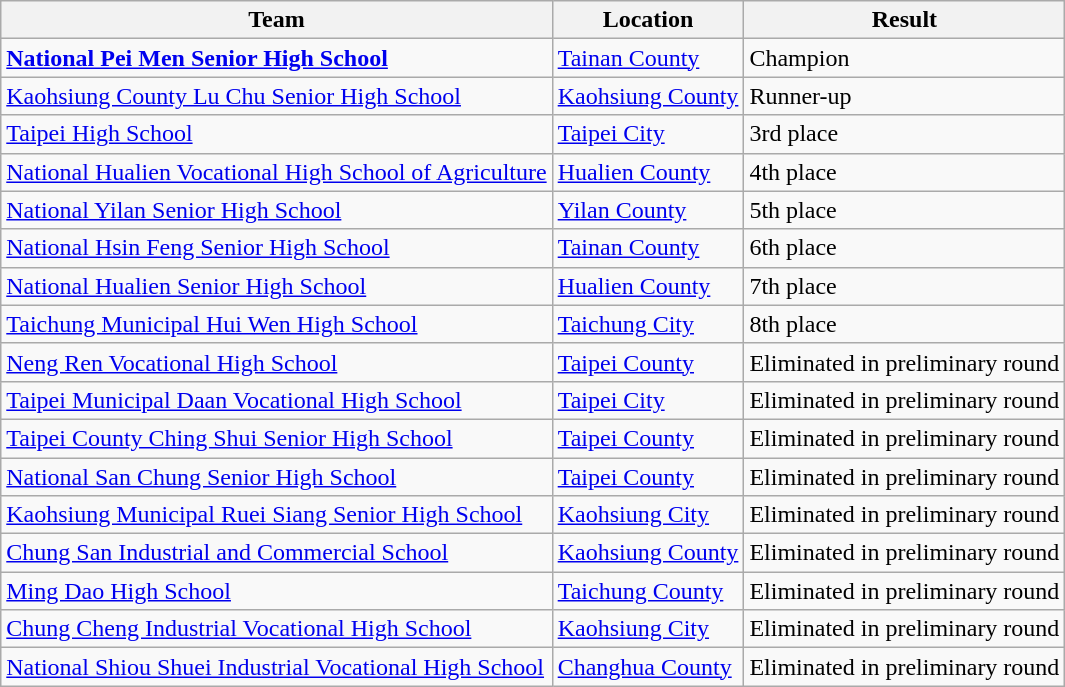<table class="wikitable sortable">
<tr>
<th>Team</th>
<th>Location</th>
<th>Result</th>
</tr>
<tr>
<td><strong><a href='#'>National Pei Men Senior High School</a></strong></td>
<td><a href='#'>Tainan County</a></td>
<td>Champion</td>
</tr>
<tr>
<td><a href='#'>Kaohsiung County Lu Chu Senior High School</a></td>
<td><a href='#'>Kaohsiung County</a></td>
<td>Runner-up</td>
</tr>
<tr>
<td><a href='#'>Taipei High School</a></td>
<td><a href='#'>Taipei City</a></td>
<td>3rd place</td>
</tr>
<tr>
<td><a href='#'>National Hualien Vocational High School of Agriculture</a></td>
<td><a href='#'>Hualien County</a></td>
<td>4th place</td>
</tr>
<tr>
<td><a href='#'>National Yilan Senior High School</a></td>
<td><a href='#'>Yilan County</a></td>
<td>5th place</td>
</tr>
<tr>
<td><a href='#'>National Hsin Feng Senior High School</a></td>
<td><a href='#'>Tainan County</a></td>
<td>6th place</td>
</tr>
<tr>
<td><a href='#'>National Hualien Senior High School</a></td>
<td><a href='#'>Hualien County</a></td>
<td>7th place</td>
</tr>
<tr>
<td><a href='#'>Taichung Municipal Hui Wen High School</a></td>
<td><a href='#'>Taichung City</a></td>
<td>8th place</td>
</tr>
<tr>
<td><a href='#'>Neng Ren Vocational High School</a></td>
<td><a href='#'>Taipei County</a></td>
<td>Eliminated in preliminary round</td>
</tr>
<tr>
<td><a href='#'>Taipei Municipal Daan Vocational High School</a></td>
<td><a href='#'>Taipei City</a></td>
<td>Eliminated in preliminary round</td>
</tr>
<tr>
<td><a href='#'>Taipei County Ching Shui Senior High School</a></td>
<td><a href='#'>Taipei County</a></td>
<td>Eliminated in preliminary round</td>
</tr>
<tr>
<td><a href='#'>National San Chung Senior High School</a></td>
<td><a href='#'>Taipei County</a></td>
<td>Eliminated in preliminary round</td>
</tr>
<tr>
<td><a href='#'>Kaohsiung Municipal Ruei Siang Senior High School</a></td>
<td><a href='#'>Kaohsiung City</a></td>
<td>Eliminated in preliminary round</td>
</tr>
<tr>
<td><a href='#'>Chung San Industrial and Commercial School</a></td>
<td><a href='#'>Kaohsiung County</a></td>
<td>Eliminated in preliminary round</td>
</tr>
<tr>
<td><a href='#'>Ming Dao High School</a></td>
<td><a href='#'>Taichung County</a></td>
<td>Eliminated in preliminary round</td>
</tr>
<tr>
<td><a href='#'>Chung Cheng Industrial Vocational High School</a></td>
<td><a href='#'>Kaohsiung City</a></td>
<td>Eliminated in preliminary round</td>
</tr>
<tr>
<td><a href='#'>National Shiou Shuei Industrial Vocational High School</a></td>
<td><a href='#'>Changhua County</a></td>
<td>Eliminated in preliminary round</td>
</tr>
</table>
